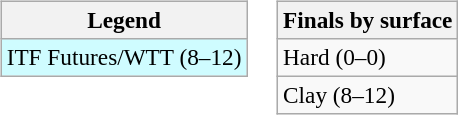<table>
<tr valign=top>
<td><br><table class="wikitable" style=font-size:97%>
<tr>
<th>Legend</th>
</tr>
<tr style="background:#cffcff;">
<td>ITF Futures/WTT (8–12)</td>
</tr>
</table>
</td>
<td><br><table class="wikitable" style=font-size:97%>
<tr>
<th>Finals by surface</th>
</tr>
<tr>
<td>Hard (0–0)</td>
</tr>
<tr>
<td>Clay (8–12)</td>
</tr>
</table>
</td>
</tr>
</table>
